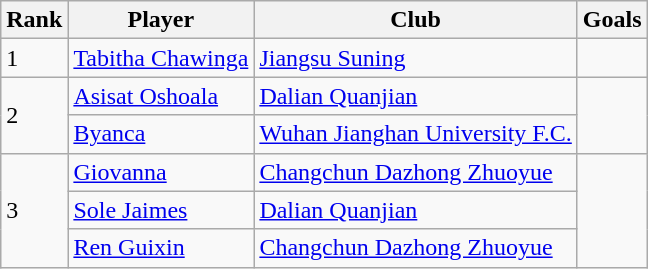<table class="wikitable">
<tr>
<th>Rank</th>
<th>Player</th>
<th>Club</th>
<th>Goals</th>
</tr>
<tr>
<td>1</td>
<td> <a href='#'>Tabitha Chawinga</a></td>
<td><a href='#'>Jiangsu Suning</a></td>
<td></td>
</tr>
<tr>
<td rowspan="2">2</td>
<td> <a href='#'>Asisat Oshoala</a></td>
<td><a href='#'>Dalian Quanjian</a></td>
<td rowspan="2"></td>
</tr>
<tr>
<td> <a href='#'>Byanca</a></td>
<td><a href='#'>Wuhan Jianghan University F.C.</a></td>
</tr>
<tr>
<td rowspan="3">3</td>
<td> <a href='#'>Giovanna</a></td>
<td><a href='#'>Changchun Dazhong Zhuoyue</a></td>
<td rowspan="3"></td>
</tr>
<tr>
<td> <a href='#'>Sole Jaimes</a></td>
<td><a href='#'>Dalian Quanjian</a></td>
</tr>
<tr>
<td> <a href='#'>Ren Guixin</a></td>
<td><a href='#'>Changchun Dazhong Zhuoyue</a></td>
</tr>
</table>
